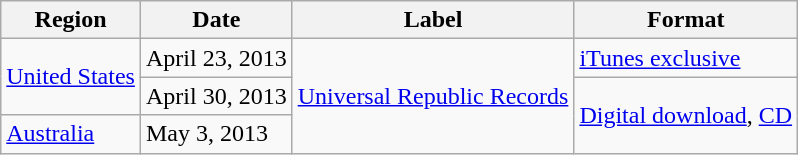<table class="wikitable plainrowheaders">
<tr>
<th scope="col">Region</th>
<th scope="col">Date</th>
<th scope="col">Label</th>
<th scope="col">Format</th>
</tr>
<tr>
<td rowspan="2"><a href='#'>United States</a></td>
<td>April 23, 2013</td>
<td rowspan="3"><a href='#'>Universal Republic Records</a></td>
<td><a href='#'>iTunes exclusive</a></td>
</tr>
<tr>
<td>April 30, 2013</td>
<td rowspan="2"><a href='#'>Digital download</a>, <a href='#'>CD</a></td>
</tr>
<tr>
<td><a href='#'>Australia</a></td>
<td>May 3, 2013</td>
</tr>
</table>
